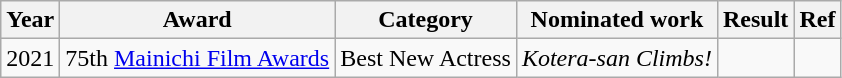<table class="wikitable">
<tr>
<th>Year</th>
<th>Award</th>
<th>Category</th>
<th>Nominated work</th>
<th>Result</th>
<th class="unsortable">Ref</th>
</tr>
<tr>
<td>2021</td>
<td>75th <a href='#'>Mainichi Film Awards</a></td>
<td>Best New Actress</td>
<td><em>Kotera-san Climbs! </em></td>
<td></td>
<td></td>
</tr>
</table>
